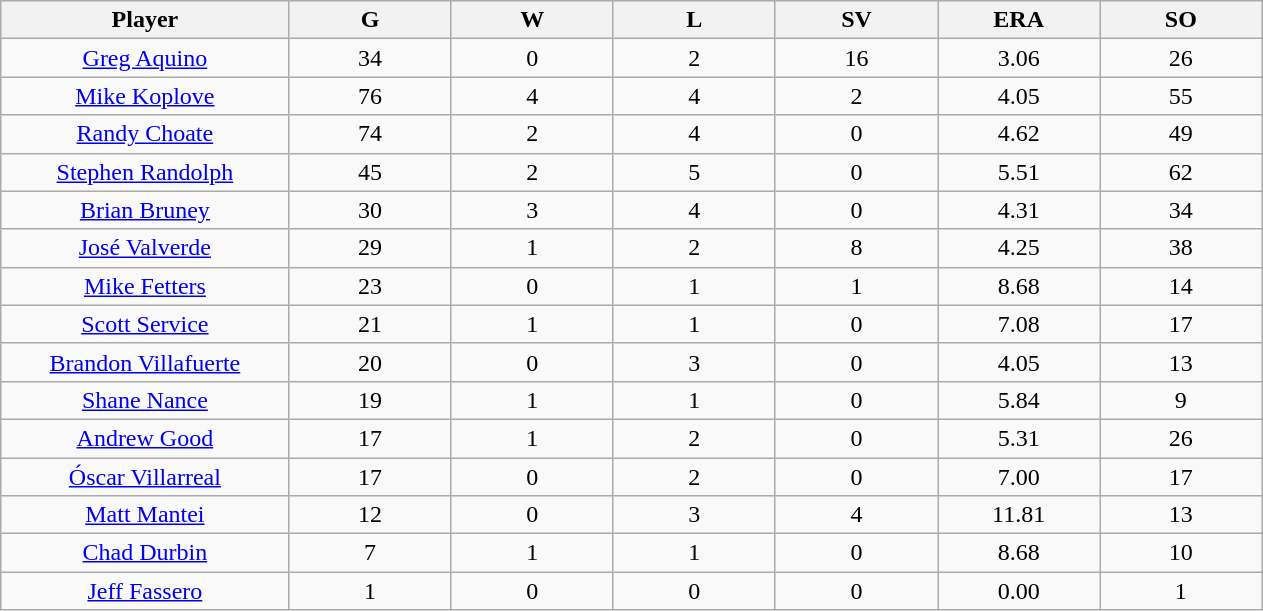<table class="wikitable sortable">
<tr>
<th bgcolor="#DDDDFF" width="16%">Player</th>
<th bgcolor="#DDDDFF" width="9%">G</th>
<th bgcolor="#DDDDFF" width="9%">W</th>
<th bgcolor="#DDDDFF" width="9%">L</th>
<th bgcolor="#DDDDFF" width="9%">SV</th>
<th bgcolor="#DDDDFF" width="9%">ERA</th>
<th bgcolor="#DDDDFF" width="9%">SO</th>
</tr>
<tr align=center>
<td><a href='#'>Greg Aquino</a></td>
<td>34</td>
<td>0</td>
<td>2</td>
<td>16</td>
<td>3.06</td>
<td>26</td>
</tr>
<tr align=center>
<td><a href='#'>Mike Koplove</a></td>
<td>76</td>
<td>4</td>
<td>4</td>
<td>2</td>
<td>4.05</td>
<td>55</td>
</tr>
<tr align=center>
<td><a href='#'>Randy Choate</a></td>
<td>74</td>
<td>2</td>
<td>4</td>
<td>0</td>
<td>4.62</td>
<td>49</td>
</tr>
<tr align=center>
<td><a href='#'>Stephen Randolph</a></td>
<td>45</td>
<td>2</td>
<td>5</td>
<td>0</td>
<td>5.51</td>
<td>62</td>
</tr>
<tr align=center>
<td><a href='#'>Brian Bruney</a></td>
<td>30</td>
<td>3</td>
<td>4</td>
<td>0</td>
<td>4.31</td>
<td>34</td>
</tr>
<tr align=center>
<td><a href='#'>José Valverde</a></td>
<td>29</td>
<td>1</td>
<td>2</td>
<td>8</td>
<td>4.25</td>
<td>38</td>
</tr>
<tr align=center>
<td><a href='#'>Mike Fetters</a></td>
<td>23</td>
<td>0</td>
<td>1</td>
<td>1</td>
<td>8.68</td>
<td>14</td>
</tr>
<tr align=center>
<td><a href='#'>Scott Service</a></td>
<td>21</td>
<td>1</td>
<td>1</td>
<td>0</td>
<td>7.08</td>
<td>17</td>
</tr>
<tr align=center>
<td><a href='#'>Brandon Villafuerte</a></td>
<td>20</td>
<td>0</td>
<td>3</td>
<td>0</td>
<td>4.05</td>
<td>13</td>
</tr>
<tr align=center>
<td><a href='#'>Shane Nance</a></td>
<td>19</td>
<td>1</td>
<td>1</td>
<td>0</td>
<td>5.84</td>
<td>9</td>
</tr>
<tr align=center>
<td><a href='#'>Andrew Good</a></td>
<td>17</td>
<td>1</td>
<td>2</td>
<td>0</td>
<td>5.31</td>
<td>26</td>
</tr>
<tr align=center>
<td><a href='#'>Óscar Villarreal</a></td>
<td>17</td>
<td>0</td>
<td>2</td>
<td>0</td>
<td>7.00</td>
<td>17</td>
</tr>
<tr align=center>
<td><a href='#'>Matt Mantei</a></td>
<td>12</td>
<td>0</td>
<td>3</td>
<td>4</td>
<td>11.81</td>
<td>13</td>
</tr>
<tr align=center>
<td><a href='#'>Chad Durbin</a></td>
<td>7</td>
<td>1</td>
<td>1</td>
<td>0</td>
<td>8.68</td>
<td>10</td>
</tr>
<tr align=center>
<td><a href='#'>Jeff Fassero</a></td>
<td>1</td>
<td>0</td>
<td>0</td>
<td>0</td>
<td>0.00</td>
<td>1</td>
</tr>
</table>
